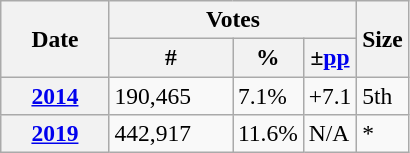<table class="wikitable" style="font-size:98%;">
<tr>
<th width="65" rowspan="2">Date</th>
<th colspan="3">Votes</th>
<th rowspan="2">Size</th>
</tr>
<tr>
<th width="75">#</th>
<th>%</th>
<th>±<a href='#'>pp</a></th>
</tr>
<tr>
<th><a href='#'>2014</a></th>
<td>190,465</td>
<td>7.1%</td>
<td>+7.1</td>
<td>5th</td>
</tr>
<tr>
<th><a href='#'>2019</a></th>
<td>442,917</td>
<td>11.6%</td>
<td>N/A</td>
<td>*</td>
</tr>
</table>
